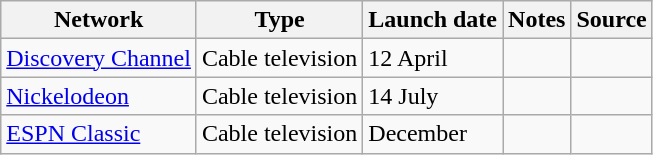<table class="wikitable sortable">
<tr>
<th>Network</th>
<th>Type</th>
<th>Launch date</th>
<th>Notes</th>
<th>Source</th>
</tr>
<tr>
<td><a href='#'>Discovery Channel</a></td>
<td>Cable television</td>
<td>12 April</td>
<td></td>
<td></td>
</tr>
<tr>
<td><a href='#'>Nickelodeon</a></td>
<td>Cable television</td>
<td>14 July</td>
<td></td>
<td></td>
</tr>
<tr>
<td><a href='#'>ESPN Classic</a></td>
<td>Cable television</td>
<td>December</td>
<td></td>
<td></td>
</tr>
</table>
